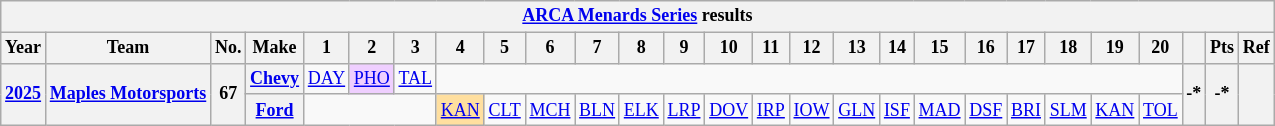<table class="wikitable" style="text-align:center; font-size:75%">
<tr>
<th colspan=45><a href='#'>ARCA Menards Series</a> results</th>
</tr>
<tr>
<th>Year</th>
<th>Team</th>
<th>No.</th>
<th>Make</th>
<th>1</th>
<th>2</th>
<th>3</th>
<th>4</th>
<th>5</th>
<th>6</th>
<th>7</th>
<th>8</th>
<th>9</th>
<th>10</th>
<th>11</th>
<th>12</th>
<th>13</th>
<th>14</th>
<th>15</th>
<th>16</th>
<th>17</th>
<th>18</th>
<th>19</th>
<th>20</th>
<th></th>
<th>Pts</th>
<th>Ref</th>
</tr>
<tr>
<th rowspan=2><a href='#'>2025</a></th>
<th rowspan=2><a href='#'>Maples Motorsports</a></th>
<th rowspan=2>67</th>
<th><a href='#'>Chevy</a></th>
<td><a href='#'>DAY</a></td>
<td style="background:#EFCFFF;"><a href='#'>PHO</a><br></td>
<td><a href='#'>TAL</a></td>
<td colspan=17></td>
<th rowspan=2>-*</th>
<th rowspan=2>-*</th>
<th rowspan=2></th>
</tr>
<tr>
<th><a href='#'>Ford</a></th>
<td colspan=3></td>
<td style="background:#FFDF9F;"><a href='#'>KAN</a><br></td>
<td><a href='#'>CLT</a></td>
<td><a href='#'>MCH</a></td>
<td><a href='#'>BLN</a></td>
<td><a href='#'>ELK</a></td>
<td><a href='#'>LRP</a></td>
<td><a href='#'>DOV</a></td>
<td><a href='#'>IRP</a></td>
<td><a href='#'>IOW</a></td>
<td><a href='#'>GLN</a></td>
<td><a href='#'>ISF</a></td>
<td><a href='#'>MAD</a></td>
<td><a href='#'>DSF</a></td>
<td><a href='#'>BRI</a></td>
<td><a href='#'>SLM</a></td>
<td><a href='#'>KAN</a></td>
<td><a href='#'>TOL</a></td>
</tr>
</table>
